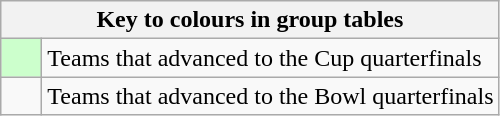<table class="wikitable" style="text-align: center;">
<tr>
<th colspan=2>Key to colours in group tables</th>
</tr>
<tr>
<td style="background:#cfc; width:20px;"></td>
<td align=left>Teams that advanced to the Cup quarterfinals</td>
</tr>
<tr>
<td></td>
<td align=left>Teams that advanced to the Bowl quarterfinals</td>
</tr>
</table>
